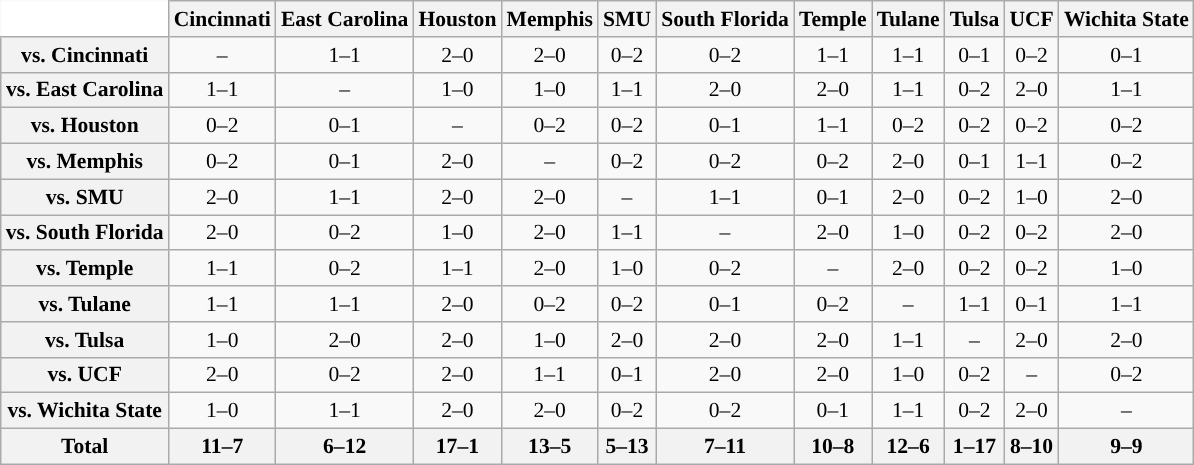<table class="wikitable" style="white-space:nowrap;font-size:90%;">
<tr>
<th colspan="1" style="background:white; border-top-style:hidden; border-left-style:hidden;" width="75"> </th>
<th style=>Cincinnati</th>
<th style=>East Carolina</th>
<th>Houston</th>
<th>Memphis</th>
<th>SMU</th>
<th>South Florida</th>
<th>Temple</th>
<th>Tulane</th>
<th>Tulsa</th>
<th style=>UCF</th>
<th style=>Wichita State</th>
</tr>
<tr style="text-align:center;">
<th>vs. Cincinnati</th>
<td>–</td>
<td>1–1</td>
<td>2–0</td>
<td>2–0</td>
<td>0–2</td>
<td>0–2</td>
<td>1–1</td>
<td>1–1</td>
<td>0–1</td>
<td>0–2</td>
<td>0–1</td>
</tr>
<tr style="text-align:center;">
<th>vs. East Carolina</th>
<td>1–1</td>
<td>–</td>
<td>1–0</td>
<td>1–0</td>
<td>1–1</td>
<td>2–0</td>
<td>2–0</td>
<td>1–1</td>
<td>0–2</td>
<td>2–0</td>
<td>1–1</td>
</tr>
<tr style="text-align:center;">
<th>vs. Houston</th>
<td>0–2</td>
<td>0–1</td>
<td>–</td>
<td>0–2</td>
<td>0–2</td>
<td>0–1</td>
<td>1–1</td>
<td>0–2</td>
<td>0–2</td>
<td>0–2</td>
<td>0–2</td>
</tr>
<tr style="text-align:center;">
<th>vs. Memphis</th>
<td>0–2</td>
<td>0–1</td>
<td>2–0</td>
<td>–</td>
<td>0–2</td>
<td>0–2</td>
<td>0–2</td>
<td>2–0</td>
<td>0–1</td>
<td>1–1</td>
<td>0–2</td>
</tr>
<tr style="text-align:center;">
<th>vs. SMU</th>
<td>2–0</td>
<td>1–1</td>
<td>2–0</td>
<td>2–0</td>
<td>–</td>
<td>1–1</td>
<td>0–1</td>
<td>2–0</td>
<td>0–2</td>
<td>1–0</td>
<td>2–0</td>
</tr>
<tr style="text-align:center;">
<th>vs. South Florida</th>
<td>2–0</td>
<td>0–2</td>
<td>1–0</td>
<td>2–0</td>
<td>1–1</td>
<td>–</td>
<td>2–0</td>
<td>1–0</td>
<td>0–2</td>
<td>0–2</td>
<td>2–0</td>
</tr>
<tr style="text-align:center;">
<th>vs. Temple</th>
<td>1–1</td>
<td>0–2</td>
<td>1–1</td>
<td>2–0</td>
<td>1–0</td>
<td>0–2</td>
<td>–</td>
<td>2–0</td>
<td>0–2</td>
<td>0–2</td>
<td>1–0</td>
</tr>
<tr style="text-align:center;">
<th>vs. Tulane</th>
<td>1–1</td>
<td>1–1</td>
<td>2–0</td>
<td>0–2</td>
<td>0–2</td>
<td>0–1</td>
<td>0–2</td>
<td>–</td>
<td>1–1</td>
<td>0–1</td>
<td>1–1</td>
</tr>
<tr style="text-align:center;">
<th>vs. Tulsa</th>
<td>1–0</td>
<td>2–0</td>
<td>2–0</td>
<td>1–0</td>
<td>2–0</td>
<td>2–0</td>
<td>2–0</td>
<td>1–1</td>
<td>–</td>
<td>2–0</td>
<td>2–0</td>
</tr>
<tr style="text-align:center;">
<th>vs. UCF</th>
<td>2–0</td>
<td>0–2</td>
<td>2–0</td>
<td>1–1</td>
<td>0–1</td>
<td>2–0</td>
<td>2–0</td>
<td>1–0</td>
<td>0–2</td>
<td>–</td>
<td>0–2</td>
</tr>
<tr style="text-align:center;">
<th>vs. Wichita State</th>
<td>1–0</td>
<td>1–1</td>
<td>2–0</td>
<td>2–0</td>
<td>0–2</td>
<td>0–2</td>
<td>0–1</td>
<td>1–1</td>
<td>0–2</td>
<td>2–0</td>
<td>–<br></td>
</tr>
<tr style="text-align:center;">
<th>Total</th>
<th>11–7</th>
<th>6–12</th>
<th>17–1</th>
<th>13–5</th>
<th>5–13</th>
<th>7–11</th>
<th>10–8</th>
<th>12–6</th>
<th>1–17</th>
<th>8–10</th>
<th>9–9</th>
</tr>
</table>
